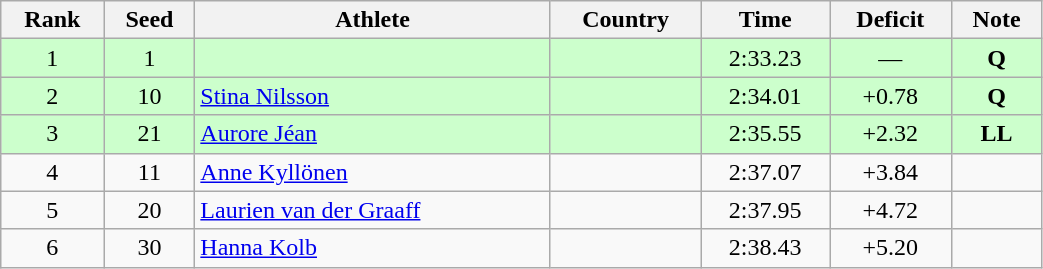<table class="wikitable sortable" style="text-align:center" width=55%>
<tr>
<th>Rank</th>
<th>Seed</th>
<th>Athlete</th>
<th>Country</th>
<th>Time</th>
<th>Deficit</th>
<th>Note</th>
</tr>
<tr bgcolor="#ccffcc">
<td>1</td>
<td>1</td>
<td align="left"></td>
<td align="left"></td>
<td>2:33.23</td>
<td>—</td>
<td><strong>Q</strong></td>
</tr>
<tr bgcolor="#ccffcc">
<td>2</td>
<td>10</td>
<td align="left"><a href='#'>Stina Nilsson</a></td>
<td align="left"></td>
<td>2:34.01</td>
<td>+0.78</td>
<td><strong>Q</strong></td>
</tr>
<tr bgcolor="#ccffcc">
<td>3</td>
<td>21</td>
<td align="left"><a href='#'>Aurore Jéan</a></td>
<td align="left"></td>
<td>2:35.55</td>
<td>+2.32</td>
<td><strong>LL</strong></td>
</tr>
<tr>
<td>4</td>
<td>11</td>
<td align="left"><a href='#'>Anne Kyllönen</a></td>
<td align="left"></td>
<td>2:37.07</td>
<td>+3.84</td>
<td></td>
</tr>
<tr>
<td>5</td>
<td>20</td>
<td align="left"><a href='#'>Laurien van der Graaff</a></td>
<td align="left"></td>
<td>2:37.95</td>
<td>+4.72</td>
<td></td>
</tr>
<tr>
<td>6</td>
<td>30</td>
<td align="left"><a href='#'>Hanna Kolb</a></td>
<td align="left"></td>
<td>2:38.43</td>
<td>+5.20</td>
<td></td>
</tr>
</table>
